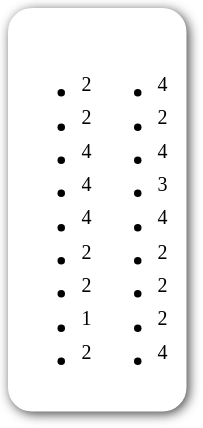<table style="border-radius:1em; box-shadow:0.1em 0.1em 0.5em rgba(0,0,0,0.75); background:white; border:1px solid white; padding:5px;">
<tr style="vertical-align:top;">
<td><br><ul><li><sup>2</sup></li><li><sup>2</sup></li><li><sup>4</sup></li><li><sup>4</sup></li><li><sup>4</sup></li><li><sup>2</sup></li><li><sup>2</sup></li><li><sup>1</sup></li><li><sup>2</sup></li></ul></td>
<td valign="top"><br><ul><li><sup>4</sup></li><li><sup>2</sup></li><li><sup>4</sup></li><li><sup>3</sup></li><li><sup>4</sup></li><li><sup>2</sup></li><li><sup>2</sup></li><li><sup>2</sup></li><li><sup>4</sup></li></ul></td>
<td></td>
</tr>
</table>
